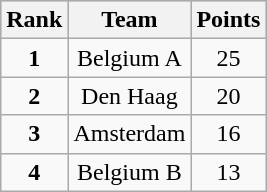<table class="wikitable">
<tr style="background:silver"!>
<th>Rank</th>
<th>Team</th>
<th>Points</th>
</tr>
<tr align="center">
<td><strong>1</strong></td>
<td>Belgium A</td>
<td>25</td>
</tr>
<tr align="center">
<td><strong>2</strong></td>
<td>Den Haag</td>
<td>20</td>
</tr>
<tr align="center">
<td><strong>3</strong></td>
<td>Amsterdam</td>
<td>16</td>
</tr>
<tr align="center">
<td><strong>4</strong></td>
<td>Belgium B</td>
<td>13</td>
</tr>
</table>
